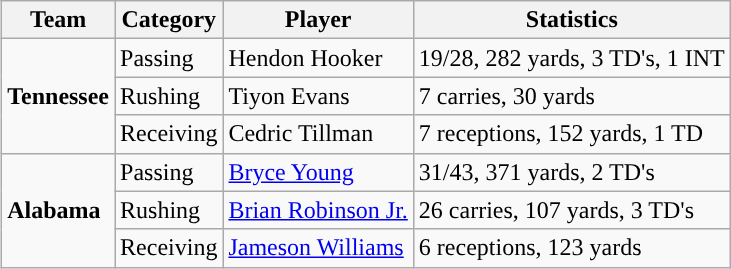<table class="wikitable" style="float: right;">
<tr>
<th>Team</th>
<th>Category</th>
<th>Player</th>
<th>Statistics</th>
</tr>
<tr>
<td rowspan=3><strong>Tennessee</strong></td>
<td>Passing</td>
<td>Hendon Hooker</td>
<td>19/28, 282 yards, 3 TD's, 1 INT</td>
</tr>
<tr>
<td>Rushing</td>
<td>Tiyon Evans</td>
<td>7 carries, 30 yards</td>
</tr>
<tr>
<td>Receiving</td>
<td>Cedric Tillman</td>
<td>7 receptions, 152 yards, 1 TD</td>
</tr>
<tr>
<td rowspan=3><strong>Alabama</strong></td>
<td>Passing</td>
<td><a href='#'>Bryce Young</a></td>
<td>31/43, 371 yards, 2 TD's</td>
</tr>
<tr>
<td>Rushing</td>
<td><a href='#'>Brian Robinson Jr.</a></td>
<td>26 carries, 107 yards, 3 TD's</td>
</tr>
<tr>
<td>Receiving</td>
<td><a href='#'>Jameson Williams</a></td>
<td>6 receptions, 123 yards</td>
</tr>
</table>
